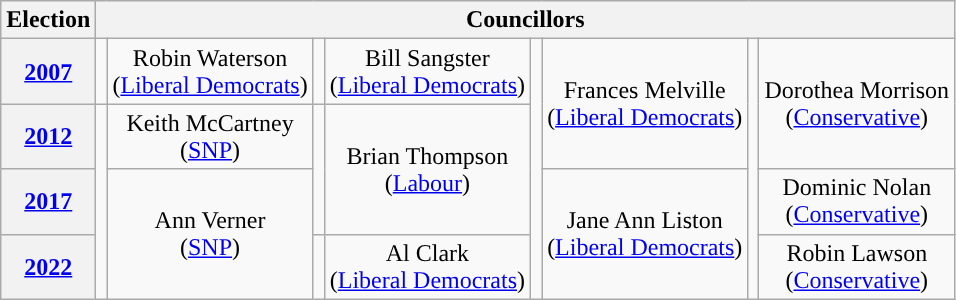<table class="wikitable" style="text-align:center">
<tr>
<th>Election</th>
<th colspan=8>Councillors</th>
</tr>
<tr>
<th><a href='#'>2007</a></th>
<td rowspan=1; style="background-color: "></td>
<td rowspan=1>Robin Waterson<br>(<a href='#'>Liberal Democrats</a>)</td>
<td rowspan=1; style="background-color: "></td>
<td rowspan=1>Bill Sangster<br>(<a href='#'>Liberal Democrats</a>)</td>
<td rowspan=4; style="background-color: "></td>
<td rowspan=2>Frances Melville<br>(<a href='#'>Liberal Democrats</a>)</td>
<td rowspan=4; style="background-color: "></td>
<td rowspan=2>Dorothea Morrison<br>(<a href='#'>Conservative</a>)</td>
</tr>
<tr>
<th><a href='#'>2012</a></th>
<td rowspan=3; style="background-color: "></td>
<td rowspan=1>Keith McCartney<br>(<a href='#'>SNP</a>)</td>
<td rowspan=2; style="background-color: "></td>
<td rowspan=2>Brian Thompson<br>(<a href='#'>Labour</a>)</td>
</tr>
<tr>
<th><a href='#'>2017</a></th>
<td rowspan=2>Ann Verner<br>(<a href='#'>SNP</a>)</td>
<td rowspan=2>Jane Ann Liston<br>(<a href='#'>Liberal Democrats</a>)</td>
<td rowspan=1>Dominic Nolan<br>(<a href='#'>Conservative</a>)</td>
</tr>
<tr>
<th><a href='#'>2022</a></th>
<td rowspan=1; style="background-color: "></td>
<td rowspan=1>Al Clark<br>(<a href='#'>Liberal Democrats</a>)</td>
<td rowspan=1>Robin Lawson<br>(<a href='#'>Conservative</a>)</td>
</tr>
</table>
